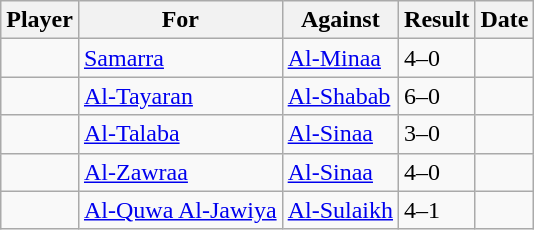<table class="wikitable sortable">
<tr>
<th>Player</th>
<th>For</th>
<th>Against</th>
<th align=center>Result</th>
<th>Date</th>
</tr>
<tr>
<td> </td>
<td><a href='#'>Samarra</a></td>
<td><a href='#'>Al-Minaa</a></td>
<td>4–0</td>
<td></td>
</tr>
<tr>
<td> </td>
<td><a href='#'>Al-Tayaran</a></td>
<td><a href='#'>Al-Shabab</a></td>
<td>6–0</td>
<td></td>
</tr>
<tr>
<td> </td>
<td><a href='#'>Al-Talaba</a></td>
<td><a href='#'>Al-Sinaa</a></td>
<td>3–0</td>
<td></td>
</tr>
<tr>
<td> </td>
<td><a href='#'>Al-Zawraa</a></td>
<td><a href='#'>Al-Sinaa</a></td>
<td>4–0</td>
<td></td>
</tr>
<tr>
<td> </td>
<td><a href='#'>Al-Quwa Al-Jawiya</a></td>
<td><a href='#'>Al-Sulaikh</a></td>
<td>4–1</td>
<td></td>
</tr>
</table>
